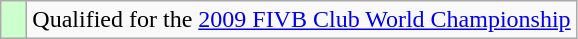<table class="wikitable" style="text-align: left">
<tr>
<td width=10px bgcolor=#CCFFCC></td>
<td>Qualified for the <a href='#'>2009 FIVB Club World Championship</a></td>
</tr>
</table>
